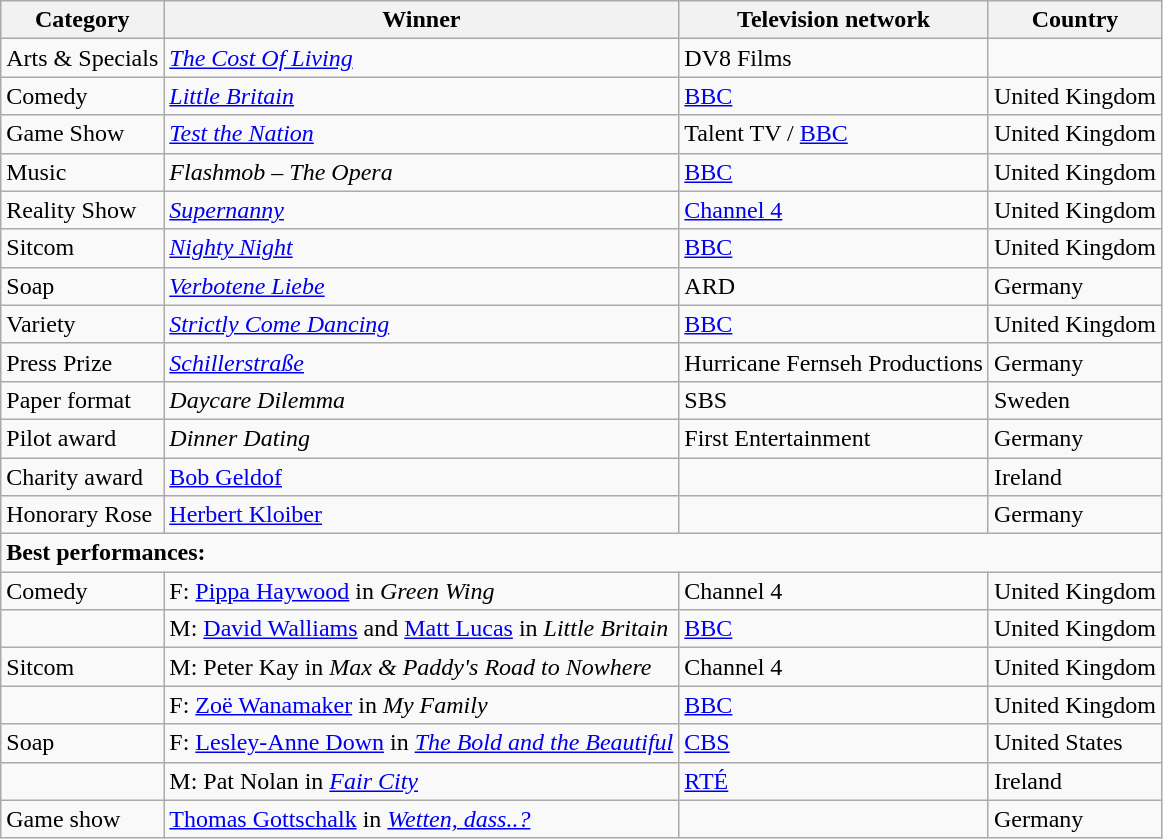<table class="wikitable">
<tr>
<th>Category</th>
<th>Winner</th>
<th>Television network</th>
<th>Country</th>
</tr>
<tr>
<td>Arts & Specials</td>
<td><em><a href='#'>The Cost Of Living</a></em></td>
<td>DV8 Films</td>
<td></td>
</tr>
<tr>
<td>Comedy</td>
<td><em><a href='#'>Little Britain</a></em></td>
<td><a href='#'>BBC</a></td>
<td>United Kingdom</td>
</tr>
<tr>
<td>Game Show</td>
<td><em><a href='#'>Test the Nation</a></em></td>
<td>Talent TV / <a href='#'>BBC</a></td>
<td>United Kingdom</td>
</tr>
<tr>
<td>Music</td>
<td><em>Flashmob – The Opera</em></td>
<td><a href='#'>BBC</a></td>
<td>United Kingdom</td>
</tr>
<tr>
<td>Reality Show</td>
<td><em><a href='#'>Supernanny</a></em></td>
<td><a href='#'>Channel 4</a></td>
<td>United Kingdom</td>
</tr>
<tr>
<td>Sitcom</td>
<td><em><a href='#'>Nighty Night</a></em></td>
<td><a href='#'>BBC</a></td>
<td>United Kingdom</td>
</tr>
<tr>
<td>Soap</td>
<td><em><a href='#'>Verbotene Liebe</a></em></td>
<td>ARD</td>
<td>Germany</td>
</tr>
<tr>
<td>Variety</td>
<td><em><a href='#'>Strictly Come Dancing</a></em></td>
<td><a href='#'>BBC</a></td>
<td>United Kingdom</td>
</tr>
<tr>
<td>Press Prize</td>
<td><em><a href='#'>Schillerstraße</a></em></td>
<td>Hurricane Fernseh Productions</td>
<td>Germany</td>
</tr>
<tr>
<td>Paper format</td>
<td><em>Daycare Dilemma</em></td>
<td>SBS</td>
<td>Sweden</td>
</tr>
<tr>
<td>Pilot award</td>
<td><em>Dinner Dating</em></td>
<td>First Entertainment</td>
<td>Germany</td>
</tr>
<tr>
<td>Charity award</td>
<td><a href='#'>Bob Geldof</a></td>
<td></td>
<td>Ireland</td>
</tr>
<tr>
<td>Honorary Rose</td>
<td><a href='#'>Herbert Kloiber</a></td>
<td></td>
<td>Germany</td>
</tr>
<tr>
<td colspan="4"><strong>Best performances:</strong></td>
</tr>
<tr>
<td>Comedy</td>
<td>F: <a href='#'>Pippa Haywood</a> in <em>Green Wing</em></td>
<td>Channel 4</td>
<td>United Kingdom</td>
</tr>
<tr>
<td></td>
<td>M: <a href='#'>David Walliams</a> and <a href='#'>Matt Lucas</a> in <em>Little Britain</em></td>
<td><a href='#'>BBC</a></td>
<td>United Kingdom</td>
</tr>
<tr>
<td>Sitcom</td>
<td>M: Peter Kay in <em>Max & Paddy's Road to Nowhere</em></td>
<td>Channel 4</td>
<td>United Kingdom</td>
</tr>
<tr>
<td></td>
<td>F: <a href='#'>Zoë Wanamaker</a> in <em>My Family</em></td>
<td><a href='#'>BBC</a></td>
<td>United Kingdom</td>
</tr>
<tr>
<td>Soap</td>
<td>F: <a href='#'>Lesley-Anne Down</a> in <em><a href='#'>The Bold and the Beautiful</a></em></td>
<td><a href='#'>CBS</a></td>
<td>United States</td>
</tr>
<tr>
<td></td>
<td>M: Pat Nolan in <em><a href='#'>Fair City</a></em></td>
<td><a href='#'>RTÉ</a></td>
<td>Ireland</td>
</tr>
<tr>
<td>Game show</td>
<td><a href='#'>Thomas Gottschalk</a> in <em><a href='#'>Wetten, dass..?</a></em></td>
<td></td>
<td>Germany</td>
</tr>
</table>
